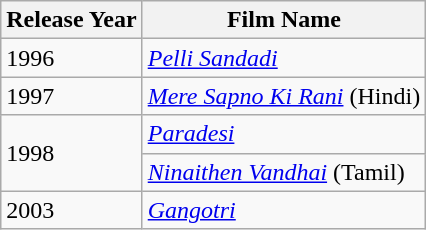<table class="wikitable">
<tr>
<th>Release Year</th>
<th>Film Name</th>
</tr>
<tr>
<td>1996</td>
<td><em><a href='#'>Pelli Sandadi</a></em></td>
</tr>
<tr>
<td>1997</td>
<td><em><a href='#'>Mere Sapno Ki Rani</a></em> (Hindi)</td>
</tr>
<tr>
<td rowspan="2">1998</td>
<td><em><a href='#'>Paradesi</a></em></td>
</tr>
<tr>
<td><em><a href='#'>Ninaithen Vandhai</a></em> (Tamil)</td>
</tr>
<tr>
<td rowspan="1">2003</td>
<td><em><a href='#'>Gangotri</a></em></td>
</tr>
</table>
